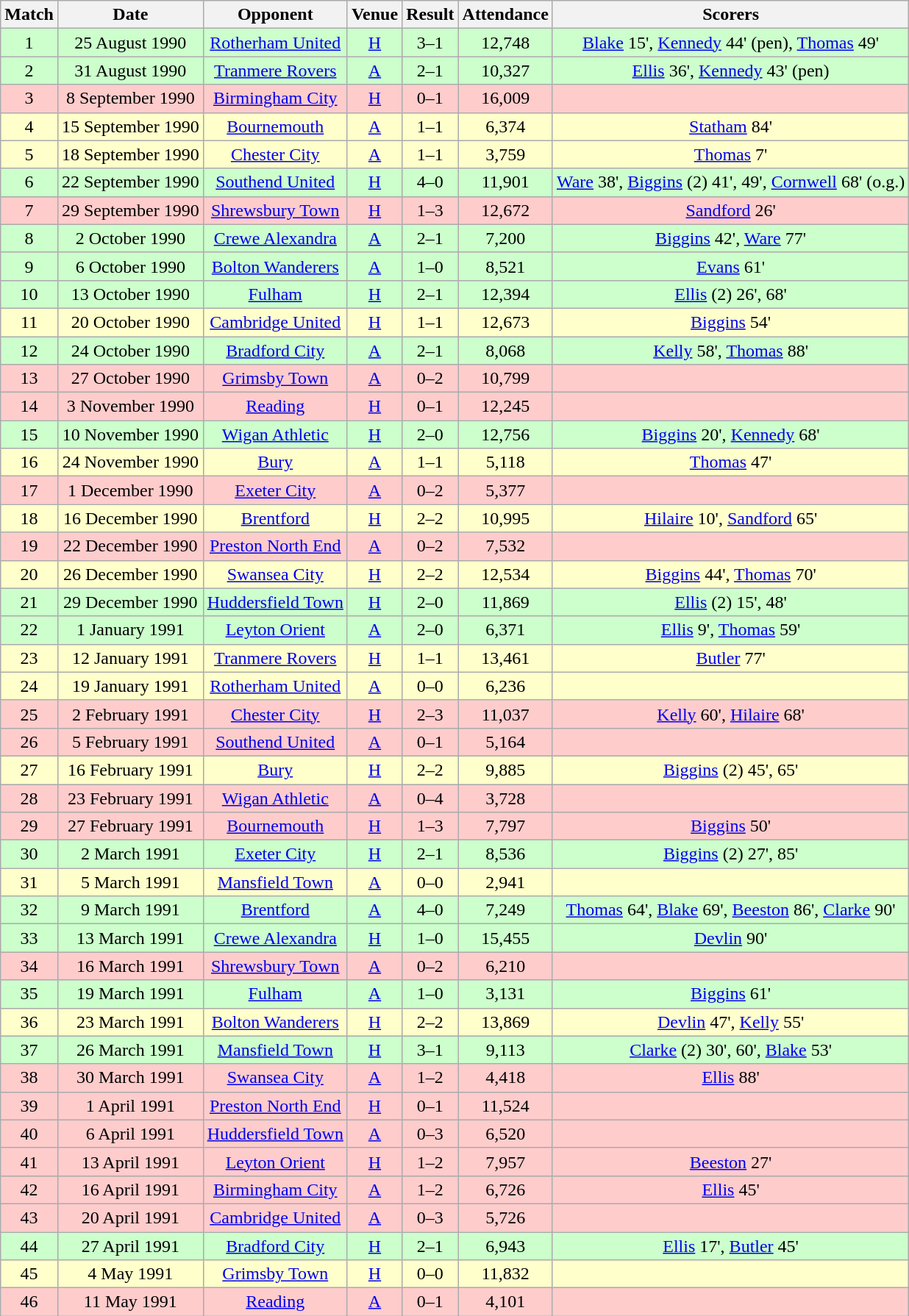<table class="wikitable" style="font-size:100%; text-align:center">
<tr>
<th>Match</th>
<th>Date</th>
<th>Opponent</th>
<th>Venue</th>
<th>Result</th>
<th>Attendance</th>
<th>Scorers</th>
</tr>
<tr style="background-color: #CCFFCC;">
<td>1</td>
<td>25 August 1990</td>
<td><a href='#'>Rotherham United</a></td>
<td><a href='#'>H</a></td>
<td>3–1</td>
<td>12,748</td>
<td><a href='#'>Blake</a> 15', <a href='#'>Kennedy</a> 44' (pen), <a href='#'>Thomas</a> 49'</td>
</tr>
<tr style="background-color: #CCFFCC;">
<td>2</td>
<td>31 August 1990</td>
<td><a href='#'>Tranmere Rovers</a></td>
<td><a href='#'>A</a></td>
<td>2–1</td>
<td>10,327</td>
<td><a href='#'>Ellis</a> 36', <a href='#'>Kennedy</a> 43' (pen)</td>
</tr>
<tr style="background-color: #FFCCCC;">
<td>3</td>
<td>8 September 1990</td>
<td><a href='#'>Birmingham City</a></td>
<td><a href='#'>H</a></td>
<td>0–1</td>
<td>16,009</td>
<td></td>
</tr>
<tr style="background-color: #FFFFCC;">
<td>4</td>
<td>15 September 1990</td>
<td><a href='#'>Bournemouth</a></td>
<td><a href='#'>A</a></td>
<td>1–1</td>
<td>6,374</td>
<td><a href='#'>Statham</a> 84'</td>
</tr>
<tr style="background-color: #FFFFCC;">
<td>5</td>
<td>18 September 1990</td>
<td><a href='#'>Chester City</a></td>
<td><a href='#'>A</a></td>
<td>1–1</td>
<td>3,759</td>
<td><a href='#'>Thomas</a> 7'</td>
</tr>
<tr style="background-color: #CCFFCC;">
<td>6</td>
<td>22 September 1990</td>
<td><a href='#'>Southend United</a></td>
<td><a href='#'>H</a></td>
<td>4–0</td>
<td>11,901</td>
<td><a href='#'>Ware</a> 38', <a href='#'>Biggins</a> (2) 41', 49', <a href='#'>Cornwell</a> 68' (o.g.)</td>
</tr>
<tr style="background-color: #FFCCCC;">
<td>7</td>
<td>29 September 1990</td>
<td><a href='#'>Shrewsbury Town</a></td>
<td><a href='#'>H</a></td>
<td>1–3</td>
<td>12,672</td>
<td><a href='#'>Sandford</a> 26'</td>
</tr>
<tr style="background-color: #CCFFCC;">
<td>8</td>
<td>2 October 1990</td>
<td><a href='#'>Crewe Alexandra</a></td>
<td><a href='#'>A</a></td>
<td>2–1</td>
<td>7,200</td>
<td><a href='#'>Biggins</a> 42', <a href='#'>Ware</a> 77'</td>
</tr>
<tr style="background-color: #CCFFCC;">
<td>9</td>
<td>6 October 1990</td>
<td><a href='#'>Bolton Wanderers</a></td>
<td><a href='#'>A</a></td>
<td>1–0</td>
<td>8,521</td>
<td><a href='#'>Evans</a> 61'</td>
</tr>
<tr style="background-color: #CCFFCC;">
<td>10</td>
<td>13 October 1990</td>
<td><a href='#'>Fulham</a></td>
<td><a href='#'>H</a></td>
<td>2–1</td>
<td>12,394</td>
<td><a href='#'>Ellis</a> (2) 26', 68'</td>
</tr>
<tr style="background-color: #FFFFCC;">
<td>11</td>
<td>20 October 1990</td>
<td><a href='#'>Cambridge United</a></td>
<td><a href='#'>H</a></td>
<td>1–1</td>
<td>12,673</td>
<td><a href='#'>Biggins</a> 54'</td>
</tr>
<tr style="background-color: #CCFFCC;">
<td>12</td>
<td>24 October 1990</td>
<td><a href='#'>Bradford City</a></td>
<td><a href='#'>A</a></td>
<td>2–1</td>
<td>8,068</td>
<td><a href='#'>Kelly</a> 58', <a href='#'>Thomas</a> 88'</td>
</tr>
<tr style="background-color: #FFCCCC;">
<td>13</td>
<td>27 October 1990</td>
<td><a href='#'>Grimsby Town</a></td>
<td><a href='#'>A</a></td>
<td>0–2</td>
<td>10,799</td>
<td></td>
</tr>
<tr style="background-color: #FFCCCC;">
<td>14</td>
<td>3 November 1990</td>
<td><a href='#'>Reading</a></td>
<td><a href='#'>H</a></td>
<td>0–1</td>
<td>12,245</td>
<td></td>
</tr>
<tr style="background-color: #CCFFCC;">
<td>15</td>
<td>10 November 1990</td>
<td><a href='#'>Wigan Athletic</a></td>
<td><a href='#'>H</a></td>
<td>2–0</td>
<td>12,756</td>
<td><a href='#'>Biggins</a> 20', <a href='#'>Kennedy</a> 68'</td>
</tr>
<tr style="background-color: #FFFFCC;">
<td>16</td>
<td>24 November 1990</td>
<td><a href='#'>Bury</a></td>
<td><a href='#'>A</a></td>
<td>1–1</td>
<td>5,118</td>
<td><a href='#'>Thomas</a> 47'</td>
</tr>
<tr style="background-color: #FFCCCC;">
<td>17</td>
<td>1 December 1990</td>
<td><a href='#'>Exeter City</a></td>
<td><a href='#'>A</a></td>
<td>0–2</td>
<td>5,377</td>
<td></td>
</tr>
<tr style="background-color: #FFFFCC;">
<td>18</td>
<td>16 December 1990</td>
<td><a href='#'>Brentford</a></td>
<td><a href='#'>H</a></td>
<td>2–2</td>
<td>10,995</td>
<td><a href='#'>Hilaire</a> 10', <a href='#'>Sandford</a> 65'</td>
</tr>
<tr style="background-color: #FFCCCC;">
<td>19</td>
<td>22 December 1990</td>
<td><a href='#'>Preston North End</a></td>
<td><a href='#'>A</a></td>
<td>0–2</td>
<td>7,532</td>
<td></td>
</tr>
<tr style="background-color: #FFFFCC;">
<td>20</td>
<td>26 December 1990</td>
<td><a href='#'>Swansea City</a></td>
<td><a href='#'>H</a></td>
<td>2–2</td>
<td>12,534</td>
<td><a href='#'>Biggins</a> 44', <a href='#'>Thomas</a> 70'</td>
</tr>
<tr style="background-color: #CCFFCC;">
<td>21</td>
<td>29 December 1990</td>
<td><a href='#'>Huddersfield Town</a></td>
<td><a href='#'>H</a></td>
<td>2–0</td>
<td>11,869</td>
<td><a href='#'>Ellis</a> (2) 15', 48'</td>
</tr>
<tr style="background-color: #CCFFCC;">
<td>22</td>
<td>1 January 1991</td>
<td><a href='#'>Leyton Orient</a></td>
<td><a href='#'>A</a></td>
<td>2–0</td>
<td>6,371</td>
<td><a href='#'>Ellis</a>  9', <a href='#'>Thomas</a> 59'</td>
</tr>
<tr style="background-color: #FFFFCC;">
<td>23</td>
<td>12 January 1991</td>
<td><a href='#'>Tranmere Rovers</a></td>
<td><a href='#'>H</a></td>
<td>1–1</td>
<td>13,461</td>
<td><a href='#'>Butler</a> 77'</td>
</tr>
<tr style="background-color: #FFFFCC;">
<td>24</td>
<td>19 January 1991</td>
<td><a href='#'>Rotherham United</a></td>
<td><a href='#'>A</a></td>
<td>0–0</td>
<td>6,236</td>
<td></td>
</tr>
<tr style="background-color: #FFCCCC;">
<td>25</td>
<td>2 February 1991</td>
<td><a href='#'>Chester City</a></td>
<td><a href='#'>H</a></td>
<td>2–3</td>
<td>11,037</td>
<td><a href='#'>Kelly</a> 60', <a href='#'>Hilaire</a> 68'</td>
</tr>
<tr style="background-color: #FFCCCC;">
<td>26</td>
<td>5 February 1991</td>
<td><a href='#'>Southend United</a></td>
<td><a href='#'>A</a></td>
<td>0–1</td>
<td>5,164</td>
<td></td>
</tr>
<tr style="background-color: #FFFFCC;">
<td>27</td>
<td>16 February 1991</td>
<td><a href='#'>Bury</a></td>
<td><a href='#'>H</a></td>
<td>2–2</td>
<td>9,885</td>
<td><a href='#'>Biggins</a> (2) 45', 65'</td>
</tr>
<tr style="background-color: #FFCCCC;">
<td>28</td>
<td>23 February 1991</td>
<td><a href='#'>Wigan Athletic</a></td>
<td><a href='#'>A</a></td>
<td>0–4</td>
<td>3,728</td>
<td></td>
</tr>
<tr style="background-color: #FFCCCC;">
<td>29</td>
<td>27 February 1991</td>
<td><a href='#'>Bournemouth</a></td>
<td><a href='#'>H</a></td>
<td>1–3</td>
<td>7,797</td>
<td><a href='#'>Biggins</a> 50'</td>
</tr>
<tr style="background-color: #CCFFCC;">
<td>30</td>
<td>2 March 1991</td>
<td><a href='#'>Exeter City</a></td>
<td><a href='#'>H</a></td>
<td>2–1</td>
<td>8,536</td>
<td><a href='#'>Biggins</a> (2) 27', 85'</td>
</tr>
<tr style="background-color: #FFFFCC;">
<td>31</td>
<td>5 March 1991</td>
<td><a href='#'>Mansfield Town</a></td>
<td><a href='#'>A</a></td>
<td>0–0</td>
<td>2,941</td>
<td></td>
</tr>
<tr style="background-color: #CCFFCC;">
<td>32</td>
<td>9 March 1991</td>
<td><a href='#'>Brentford</a></td>
<td><a href='#'>A</a></td>
<td>4–0</td>
<td>7,249</td>
<td><a href='#'>Thomas</a> 64', <a href='#'>Blake</a> 69', <a href='#'>Beeston</a> 86', <a href='#'>Clarke</a> 90'</td>
</tr>
<tr style="background-color: #CCFFCC;">
<td>33</td>
<td>13 March 1991</td>
<td><a href='#'>Crewe Alexandra</a></td>
<td><a href='#'>H</a></td>
<td>1–0</td>
<td>15,455</td>
<td><a href='#'>Devlin</a> 90'</td>
</tr>
<tr style="background-color: #FFCCCC;">
<td>34</td>
<td>16 March 1991</td>
<td><a href='#'>Shrewsbury Town</a></td>
<td><a href='#'>A</a></td>
<td>0–2</td>
<td>6,210</td>
<td></td>
</tr>
<tr style="background-color: #CCFFCC;">
<td>35</td>
<td>19 March 1991</td>
<td><a href='#'>Fulham</a></td>
<td><a href='#'>A</a></td>
<td>1–0</td>
<td>3,131</td>
<td><a href='#'>Biggins</a> 61'</td>
</tr>
<tr style="background-color: #FFFFCC;">
<td>36</td>
<td>23 March 1991</td>
<td><a href='#'>Bolton Wanderers</a></td>
<td><a href='#'>H</a></td>
<td>2–2</td>
<td>13,869</td>
<td><a href='#'>Devlin</a> 47', <a href='#'>Kelly</a> 55'</td>
</tr>
<tr style="background-color: #CCFFCC;">
<td>37</td>
<td>26 March 1991</td>
<td><a href='#'>Mansfield Town</a></td>
<td><a href='#'>H</a></td>
<td>3–1</td>
<td>9,113</td>
<td><a href='#'>Clarke</a> (2) 30', 60', <a href='#'>Blake</a> 53'</td>
</tr>
<tr style="background-color: #FFCCCC;">
<td>38</td>
<td>30 March 1991</td>
<td><a href='#'>Swansea City</a></td>
<td><a href='#'>A</a></td>
<td>1–2</td>
<td>4,418</td>
<td><a href='#'>Ellis</a> 88'</td>
</tr>
<tr style="background-color: #FFCCCC;">
<td>39</td>
<td>1 April 1991</td>
<td><a href='#'>Preston North End</a></td>
<td><a href='#'>H</a></td>
<td>0–1</td>
<td>11,524</td>
<td></td>
</tr>
<tr style="background-color: #FFCCCC;">
<td>40</td>
<td>6 April 1991</td>
<td><a href='#'>Huddersfield Town</a></td>
<td><a href='#'>A</a></td>
<td>0–3</td>
<td>6,520</td>
<td></td>
</tr>
<tr style="background-color: #FFCCCC;">
<td>41</td>
<td>13 April 1991</td>
<td><a href='#'>Leyton Orient</a></td>
<td><a href='#'>H</a></td>
<td>1–2</td>
<td>7,957</td>
<td><a href='#'>Beeston</a> 27'</td>
</tr>
<tr style="background-color: #FFCCCC;">
<td>42</td>
<td>16 April 1991</td>
<td><a href='#'>Birmingham City</a></td>
<td><a href='#'>A</a></td>
<td>1–2</td>
<td>6,726</td>
<td><a href='#'>Ellis</a> 45'</td>
</tr>
<tr style="background-color: #FFCCCC;">
<td>43</td>
<td>20 April 1991</td>
<td><a href='#'>Cambridge United</a></td>
<td><a href='#'>A</a></td>
<td>0–3</td>
<td>5,726</td>
<td></td>
</tr>
<tr style="background-color: #CCFFCC;">
<td>44</td>
<td>27 April 1991</td>
<td><a href='#'>Bradford City</a></td>
<td><a href='#'>H</a></td>
<td>2–1</td>
<td>6,943</td>
<td><a href='#'>Ellis</a> 17', <a href='#'>Butler</a> 45'</td>
</tr>
<tr style="background-color: #FFFFCC;">
<td>45</td>
<td>4 May 1991</td>
<td><a href='#'>Grimsby Town</a></td>
<td><a href='#'>H</a></td>
<td>0–0</td>
<td>11,832</td>
<td></td>
</tr>
<tr style="background-color: #FFCCCC;">
<td>46</td>
<td>11 May 1991</td>
<td><a href='#'>Reading</a></td>
<td><a href='#'>A</a></td>
<td>0–1</td>
<td>4,101</td>
<td></td>
</tr>
</table>
